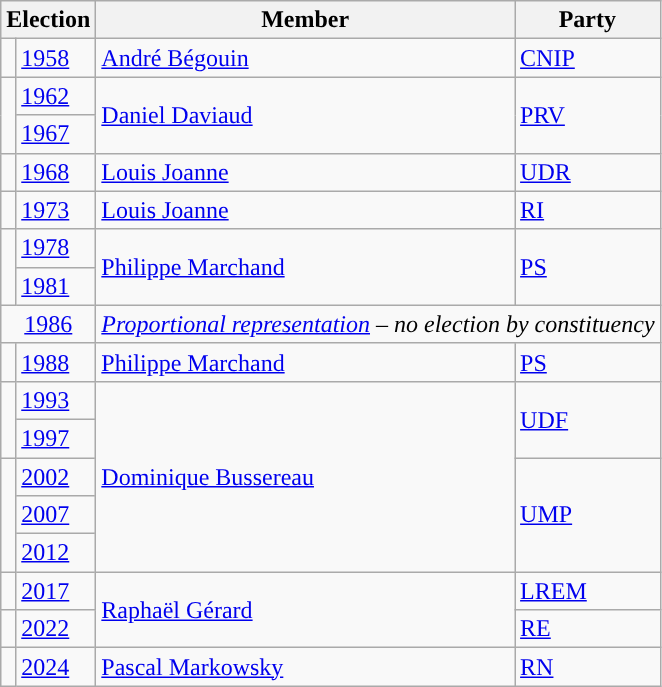<table class="wikitable">
<tr>
<th colspan="2">Election</th>
<th>Member</th>
<th>Party</th>
</tr>
<tr>
<td style="color:inherit;background-color: "></td>
<td><a href='#'>1958</a></td>
<td><a href='#'>André Bégouin</a></td>
<td><a href='#'>CNIP</a></td>
</tr>
<tr>
<td rowspan="2" style="color:inherit;background-color: "></td>
<td><a href='#'>1962</a></td>
<td rowspan="2"><a href='#'>Daniel Daviaud</a></td>
<td rowspan="2"><a href='#'>PRV</a></td>
</tr>
<tr>
<td><a href='#'>1967</a></td>
</tr>
<tr>
<td style="color:inherit;background-color: "></td>
<td><a href='#'>1968</a></td>
<td><a href='#'>Louis Joanne</a></td>
<td><a href='#'>UDR</a></td>
</tr>
<tr>
<td style="color:inherit;background-color: "></td>
<td><a href='#'>1973</a></td>
<td><a href='#'>Louis Joanne</a></td>
<td><a href='#'>RI</a></td>
</tr>
<tr>
<td rowspan="2" style="color:inherit;background-color: "></td>
<td><a href='#'>1978</a></td>
<td rowspan="2"><a href='#'>Philippe Marchand</a></td>
<td rowspan="2"><a href='#'>PS</a></td>
</tr>
<tr>
<td><a href='#'>1981</a></td>
</tr>
<tr>
<td colspan="2" align="center"><a href='#'>1986</a></td>
<td colspan="2"><em><a href='#'>Proportional representation</a> – no election by constituency</em></td>
</tr>
<tr>
<td style="color:inherit;background-color: "></td>
<td><a href='#'>1988</a></td>
<td><a href='#'>Philippe Marchand</a></td>
<td><a href='#'>PS</a></td>
</tr>
<tr>
<td rowspan="2" style="color:inherit;background-color: "></td>
<td><a href='#'>1993</a></td>
<td rowspan="5"><a href='#'>Dominique Bussereau</a></td>
<td rowspan="2"><a href='#'>UDF</a></td>
</tr>
<tr>
<td><a href='#'>1997</a></td>
</tr>
<tr>
<td rowspan="3" style="color:inherit;background-color: "></td>
<td><a href='#'>2002</a></td>
<td rowspan="3"><a href='#'>UMP</a></td>
</tr>
<tr>
<td><a href='#'>2007</a></td>
</tr>
<tr>
<td><a href='#'>2012</a></td>
</tr>
<tr>
<td style="color:inherit;background-color: "></td>
<td><a href='#'>2017</a></td>
<td rowspan="2"><a href='#'>Raphaël Gérard</a></td>
<td><a href='#'>LREM</a></td>
</tr>
<tr>
<td style="color:inherit;background-color: "></td>
<td><a href='#'>2022</a></td>
<td><a href='#'>RE</a></td>
</tr>
<tr>
<td style="color:inherit;background-color: "></td>
<td><a href='#'>2024</a></td>
<td><a href='#'>Pascal Markowsky</a></td>
<td><a href='#'>RN</a></td>
</tr>
</table>
